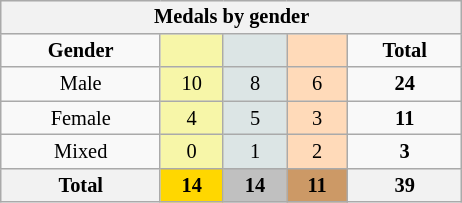<table class="wikitable" style="font-size:85%; float:right; clear:right; min-width:308px">
<tr bgcolor=EFEFEF>
<th colspan=5>Medals by gender</th>
</tr>
<tr align=center>
<td><strong>Gender</strong></td>
<td bgcolor=F7F6A8></td>
<td bgcolor=DCE5E5></td>
<td bgcolor=FFDAB9></td>
<td><strong>Total</strong></td>
</tr>
<tr align=center>
<td>Male</td>
<td bgcolor=F7F6A8>10</td>
<td bgcolor=DCE5E5>8</td>
<td bgcolor=FFDAB9>6</td>
<td><strong>24</strong></td>
</tr>
<tr align=center>
<td>Female</td>
<td bgcolor=F7F6A8>4</td>
<td bgcolor=DCE5E5>5</td>
<td bgcolor=FFDAB9>3</td>
<td><strong>11</strong></td>
</tr>
<tr align=center>
<td>Mixed</td>
<td bgcolor=F7F6A8>0</td>
<td bgcolor=DCE5E5>1</td>
<td bgcolor=FFDAB9>2</td>
<td><strong>3</strong></td>
</tr>
<tr align=center>
<th>Total</th>
<th style="background:gold;">14</th>
<th style="background:silver;">14</th>
<th style="background:#c96;">11</th>
<th>39</th>
</tr>
</table>
